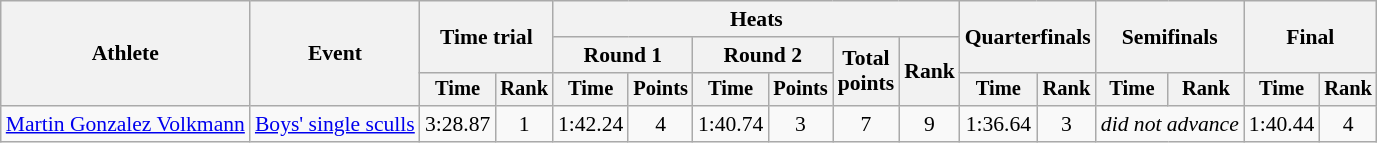<table class="wikitable" style="font-size:90%">
<tr>
<th rowspan=3>Athlete</th>
<th rowspan=3>Event</th>
<th colspan=2 rowspan=2>Time trial</th>
<th colspan=6>Heats</th>
<th colspan=2 rowspan=2>Quarterfinals</th>
<th colspan=2 rowspan=2>Semifinals</th>
<th colspan=2 rowspan=2>Final</th>
</tr>
<tr>
<th colspan=2>Round 1</th>
<th colspan=2>Round 2</th>
<th rowspan=2>Total<br>points</th>
<th rowspan=2>Rank</th>
</tr>
<tr style="font-size:95%">
<th>Time</th>
<th>Rank</th>
<th>Time</th>
<th>Points</th>
<th>Time</th>
<th>Points</th>
<th>Time</th>
<th>Rank</th>
<th>Time</th>
<th>Rank</th>
<th>Time</th>
<th>Rank</th>
</tr>
<tr align=center>
<td align=left><a href='#'>Martin Gonzalez Volkmann</a></td>
<td align=left><a href='#'>Boys' single sculls</a></td>
<td>3:28.87</td>
<td>1</td>
<td>1:42.24</td>
<td>4</td>
<td>1:40.74</td>
<td>3</td>
<td>7</td>
<td>9</td>
<td>1:36.64</td>
<td>3</td>
<td colspan=2><em>did not advance</em></td>
<td>1:40.44</td>
<td>4</td>
</tr>
</table>
